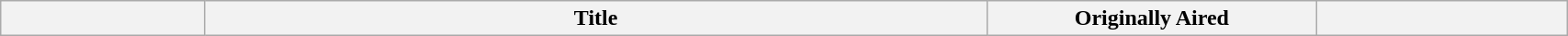<table class="wikitable plainrowheaders" style="width:90%;">
<tr>
<th width="13%"></th>
<th width="50%">Title</th>
<th width="21%">Originally Aired</th>
<th width="16%"><br>








</th>
</tr>
</table>
